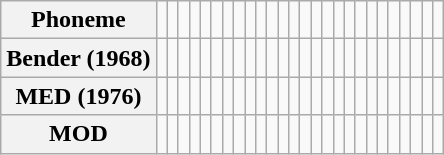<table class="wikitable" style="text-align: center;">
<tr>
<th>Phoneme</th>
<td></td>
<td></td>
<td></td>
<td></td>
<td></td>
<td></td>
<td></td>
<td></td>
<td></td>
<td></td>
<td></td>
<td></td>
<td></td>
<td></td>
<td></td>
<td></td>
<td></td>
<td></td>
<td></td>
<td></td>
<td></td>
<td></td>
<td></td>
<td></td>
<td></td>
<td></td>
</tr>
<tr>
<th>Bender (1968)</th>
<td></td>
<td></td>
<td></td>
<td></td>
<td></td>
<td></td>
<td></td>
<td></td>
<td></td>
<td></td>
<td></td>
<td></td>
<td></td>
<td></td>
<td></td>
<td></td>
<td></td>
<td></td>
<td></td>
<td></td>
<td></td>
<td></td>
<td></td>
<td></td>
<td></td>
<td></td>
</tr>
<tr>
<th>MED (1976)</th>
<td></td>
<td></td>
<td></td>
<td></td>
<td></td>
<td></td>
<td></td>
<td></td>
<td></td>
<td></td>
<td></td>
<td></td>
<td></td>
<td></td>
<td></td>
<td></td>
<td></td>
<td></td>
<td></td>
<td></td>
<td></td>
<td></td>
<td></td>
<td></td>
<td></td>
<td></td>
</tr>
<tr>
<th>MOD</th>
<td></td>
<td></td>
<td></td>
<td></td>
<td></td>
<td></td>
<td></td>
<td></td>
<td></td>
<td></td>
<td></td>
<td></td>
<td></td>
<td></td>
<td></td>
<td></td>
<td></td>
<td></td>
<td></td>
<td></td>
<td></td>
<td></td>
<td></td>
<td></td>
<td></td>
<td></td>
</tr>
</table>
